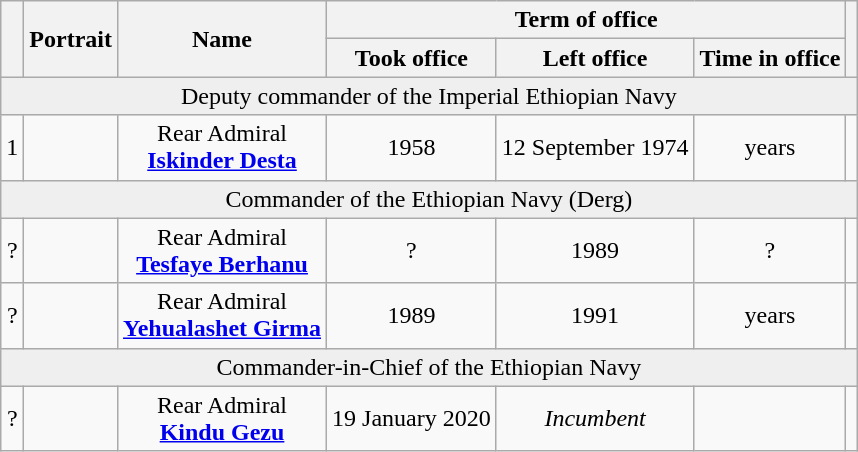<table class="wikitable" style="text-align:center">
<tr>
<th rowspan=2></th>
<th rowspan=2>Portrait</th>
<th rowspan=2>Name<br></th>
<th colspan=3>Term of office</th>
<th rowspan=2></th>
</tr>
<tr>
<th>Took office</th>
<th>Left office</th>
<th>Time in office</th>
</tr>
<tr style="background:#efefef;">
<td colspan="7">Deputy commander of the Imperial Ethiopian Navy</td>
</tr>
<tr>
<td>1</td>
<td></td>
<td>Rear Admiral<br><strong><a href='#'>Iskinder Desta</a></strong><br></td>
<td>1958</td>
<td>12 September 1974</td>
<td> years</td>
<td></td>
</tr>
<tr style="background:#efefef;">
<td colspan="7">Commander of the Ethiopian Navy (Derg)</td>
</tr>
<tr>
<td>?</td>
<td></td>
<td>Rear Admiral<br><strong><a href='#'>Tesfaye Berhanu</a></strong></td>
<td>?</td>
<td>1989</td>
<td>?</td>
<td></td>
</tr>
<tr>
<td>?</td>
<td></td>
<td>Rear Admiral<br><strong><a href='#'>Yehualashet Girma</a></strong></td>
<td>1989</td>
<td>1991</td>
<td> years</td>
<td></td>
</tr>
<tr style="background:#efefef;">
<td colspan="7">Commander-in-Chief of the Ethiopian Navy</td>
</tr>
<tr>
<td>?</td>
<td></td>
<td>Rear Admiral<br><strong><a href='#'>Kindu Gezu</a></strong></td>
<td>19 January 2020</td>
<td><em>Incumbent</em></td>
<td></td>
<td></td>
</tr>
</table>
